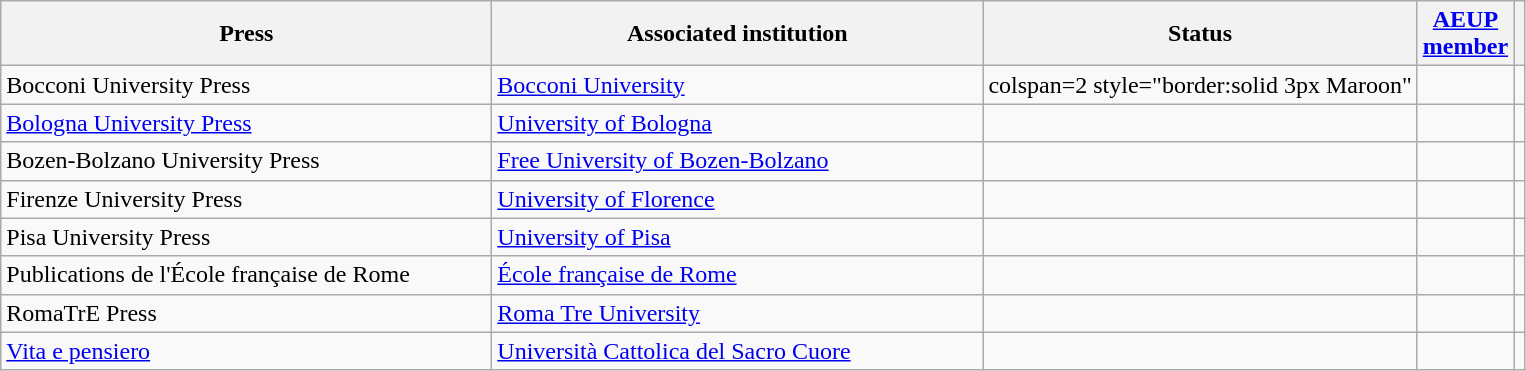<table class="wikitable sortable">
<tr>
<th style="width:20em">Press</th>
<th style="width:20em">Associated institution</th>
<th>Status</th>
<th><a href='#'>AEUP<br>member</a></th>
<th></th>
</tr>
<tr>
<td>Bocconi University Press</td>
<td><a href='#'>Bocconi University</a></td>
<td>colspan=2 style="border:solid 3px Maroon" </td>
<td></td>
</tr>
<tr>
<td><a href='#'>Bologna University Press</a></td>
<td><a href='#'>University of Bologna</a></td>
<td></td>
<td></td>
<td></td>
</tr>
<tr>
<td>Bozen-Bolzano University Press</td>
<td><a href='#'>Free University of Bozen-Bolzano</a></td>
<td></td>
<td></td>
<td></td>
</tr>
<tr>
<td>Firenze University Press</td>
<td><a href='#'>University of Florence</a></td>
<td></td>
<td></td>
<td></td>
</tr>
<tr>
<td>Pisa University Press</td>
<td><a href='#'>University of Pisa</a></td>
<td></td>
<td></td>
<td></td>
</tr>
<tr>
<td>Publications de l'École française de Rome</td>
<td><a href='#'>École française de Rome</a></td>
<td></td>
<td></td>
<td></td>
</tr>
<tr>
<td>RomaTrE Press</td>
<td><a href='#'>Roma Tre University</a></td>
<td></td>
<td></td>
<td></td>
</tr>
<tr>
<td><a href='#'>Vita e pensiero</a></td>
<td><a href='#'>Università Cattolica del Sacro Cuore</a></td>
<td></td>
<td></td>
<td></td>
</tr>
</table>
